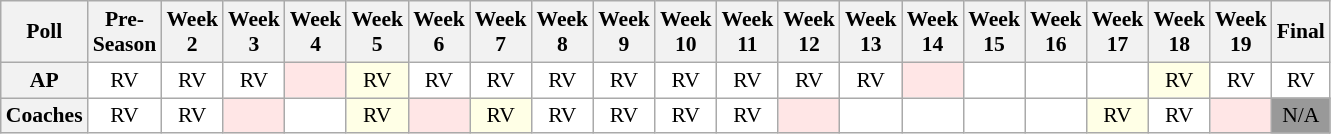<table class="wikitable" style="white-space:nowrap;font-size:90%">
<tr>
<th>Poll</th>
<th>Pre-<br>Season</th>
<th>Week<br>2</th>
<th>Week<br>3</th>
<th>Week<br>4</th>
<th>Week<br>5</th>
<th>Week<br>6</th>
<th>Week<br>7</th>
<th>Week<br>8</th>
<th>Week<br>9</th>
<th>Week<br>10</th>
<th>Week<br>11</th>
<th>Week<br>12</th>
<th>Week<br>13</th>
<th>Week<br>14</th>
<th>Week<br>15</th>
<th>Week<br>16</th>
<th>Week<br>17</th>
<th>Week<br>18</th>
<th>Week<br>19</th>
<th>Final</th>
</tr>
<tr style="text-align:center;">
<th>AP</th>
<td style="background:#FFF;">RV</td>
<td style="background:#FFF;">RV</td>
<td style="background:#FFF;">RV</td>
<td style="background:#FFE6E6;"></td>
<td style="background:#FFFFE6;">RV</td>
<td style="background:#FFF;">RV</td>
<td style="background:#FFF;">RV</td>
<td style="background:#FFF;">RV</td>
<td style="background:#FFF;">RV</td>
<td style="background:#FFF;">RV</td>
<td style="background:#FFF;">RV</td>
<td style="background:#FFF;">RV</td>
<td style="background:#FFF;">RV</td>
<td style="background:#FFE6E6;"></td>
<td style="background:#FFF;"></td>
<td style="background:#FFF;"></td>
<td style="background:#FFF;"></td>
<td style="background:#FFFFE6;">RV</td>
<td style="background:#FFF;">RV</td>
<td style="background:#FFF;">RV</td>
</tr>
<tr style="text-align:center;">
<th>Coaches</th>
<td style="background:#FFF;">RV</td>
<td style="background:#FFF;">RV</td>
<td style="background:#FFE6E6;"></td>
<td style="background:#FFF;"></td>
<td style="background:#FFFFE6;">RV</td>
<td style="background:#FFE6E6;"></td>
<td style="background:#FFFFE6;">RV</td>
<td style="background:#FFF;">RV</td>
<td style="background:#FFF;">RV</td>
<td style="background:#FFF;">RV</td>
<td style="background:#FFF;">RV</td>
<td style="background:#FFE6E6;"></td>
<td style="background:#FFF;"></td>
<td style="background:#FFF;"></td>
<td style="background:#FFF;"></td>
<td style="background:#FFF;"></td>
<td style="background:#FFFFE6;">RV</td>
<td style="background:#FFF;">RV</td>
<td style="background:#FFE6E6;"></td>
<td style="background:#999;">N/A</td>
</tr>
</table>
